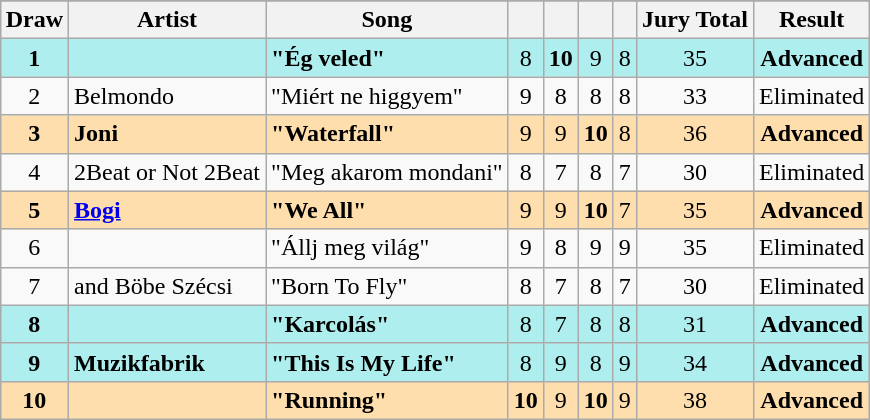<table class="sortable wikitable" style="margin: 1em auto 1em auto; text-align:center">
<tr>
</tr>
<tr>
<th>Draw</th>
<th>Artist</th>
<th>Song</th>
<th><small></small></th>
<th><small></small></th>
<th><small></small></th>
<th><small></small></th>
<th>Jury Total</th>
<th>Result</th>
</tr>
<tr style="background:paleturquoise;">
<td><strong>1</strong></td>
<td align="left"><strong></strong></td>
<td align="left"><strong>"Ég veled"</strong></td>
<td>8</td>
<td><strong>10</strong></td>
<td>9</td>
<td>8</td>
<td>35</td>
<td><strong>Advanced</strong></td>
</tr>
<tr>
<td>2</td>
<td align="left">Belmondo</td>
<td align="left">"Miért ne higgyem"</td>
<td>9</td>
<td>8</td>
<td>8</td>
<td>8</td>
<td>33</td>
<td>Eliminated</td>
</tr>
<tr style="background:navajowhite;">
<td><strong>3</strong></td>
<td align="left"><strong>Joni</strong></td>
<td align="left"><strong>"Waterfall"</strong></td>
<td>9</td>
<td>9</td>
<td><strong>10</strong></td>
<td>8</td>
<td>36</td>
<td><strong>Advanced</strong></td>
</tr>
<tr>
<td>4</td>
<td align="left">2Beat or Not 2Beat</td>
<td align="left">"Meg akarom mondani"</td>
<td>8</td>
<td>7</td>
<td>8</td>
<td>7</td>
<td>30</td>
<td>Eliminated</td>
</tr>
<tr style="background:navajowhite;">
<td><strong>5</strong></td>
<td align="left"><strong><a href='#'>Bogi</a></strong></td>
<td align="left"><strong>"We All"</strong></td>
<td>9</td>
<td>9</td>
<td><strong>10</strong></td>
<td>7</td>
<td>35</td>
<td><strong>Advanced</strong></td>
</tr>
<tr>
<td>6</td>
<td align="left"></td>
<td align="left">"Állj meg világ"</td>
<td>9</td>
<td>8</td>
<td>9</td>
<td>9</td>
<td>35</td>
<td>Eliminated</td>
</tr>
<tr>
<td>7</td>
<td align="left"> and Böbe Szécsi</td>
<td align="left">"Born To Fly"</td>
<td>8</td>
<td>7</td>
<td>8</td>
<td>7</td>
<td>30</td>
<td>Eliminated</td>
</tr>
<tr style="background:paleturquoise;">
<td><strong>8</strong></td>
<td align="left"><strong></strong></td>
<td align="left"><strong>"Karcolás"</strong></td>
<td>8</td>
<td>7</td>
<td>8</td>
<td>8</td>
<td>31</td>
<td><strong>Advanced</strong></td>
</tr>
<tr style="background:paleturquoise;">
<td><strong>9</strong></td>
<td align="left"><strong>Muzikfabrik</strong></td>
<td align="left"><strong>"This Is My Life"</strong></td>
<td>8</td>
<td>9</td>
<td>8</td>
<td>9</td>
<td>34</td>
<td><strong>Advanced</strong></td>
</tr>
<tr style="background:navajowhite;">
<td><strong>10</strong></td>
<td align="left"><strong></strong></td>
<td align="left"><strong>"Running"</strong></td>
<td><strong>10</strong></td>
<td>9</td>
<td><strong>10</strong></td>
<td>9</td>
<td>38</td>
<td><strong>Advanced</strong></td>
</tr>
</table>
